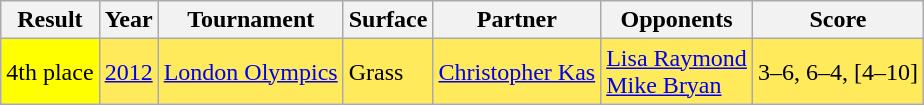<table class="sortable wikitable">
<tr>
<th>Result</th>
<th>Year</th>
<th>Tournament</th>
<th>Surface</th>
<th>Partner</th>
<th>Opponents</th>
<th class="unsortable">Score</th>
</tr>
<tr bgcolor=FFEA5C>
<td bgcolor=yellow>4th place</td>
<td><a href='#'>2012</a></td>
<td><a href='#'>London Olympics</a></td>
<td>Grass</td>
<td> <a href='#'>Christopher Kas</a></td>
<td> <a href='#'>Lisa Raymond</a> <br>  <a href='#'>Mike Bryan</a></td>
<td>3–6, 6–4, [4–10]</td>
</tr>
</table>
